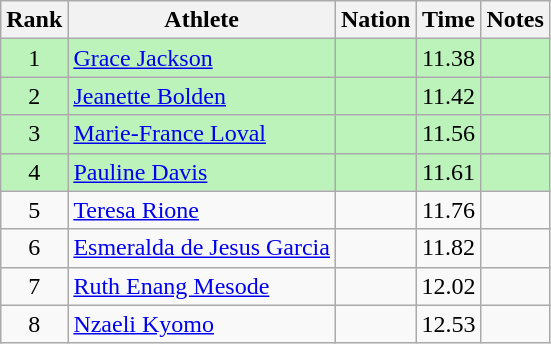<table class="wikitable sortable" style="text-align:center">
<tr>
<th>Rank</th>
<th>Athlete</th>
<th>Nation</th>
<th>Time</th>
<th>Notes</th>
</tr>
<tr style="background:#bbf3bb;">
<td>1</td>
<td align=left><a href='#'>Grace Jackson</a></td>
<td align=left></td>
<td>11.38</td>
<td></td>
</tr>
<tr style="background:#bbf3bb;">
<td>2</td>
<td align=left><a href='#'>Jeanette Bolden</a></td>
<td align=left></td>
<td>11.42</td>
<td></td>
</tr>
<tr style="background:#bbf3bb;">
<td>3</td>
<td align=left><a href='#'>Marie-France Loval</a></td>
<td align=left></td>
<td>11.56</td>
<td></td>
</tr>
<tr style="background:#bbf3bb;">
<td>4</td>
<td align=left><a href='#'>Pauline Davis</a></td>
<td align=left></td>
<td>11.61</td>
<td></td>
</tr>
<tr>
<td>5</td>
<td align=left><a href='#'>Teresa Rione</a></td>
<td align=left></td>
<td>11.76</td>
<td></td>
</tr>
<tr>
<td>6</td>
<td align=left><a href='#'>Esmeralda de Jesus Garcia</a></td>
<td align=left></td>
<td>11.82</td>
<td></td>
</tr>
<tr>
<td>7</td>
<td align=left><a href='#'>Ruth Enang Mesode</a></td>
<td align=left></td>
<td>12.02</td>
<td></td>
</tr>
<tr>
<td>8</td>
<td align=left><a href='#'>Nzaeli Kyomo</a></td>
<td align=left></td>
<td>12.53</td>
<td></td>
</tr>
</table>
